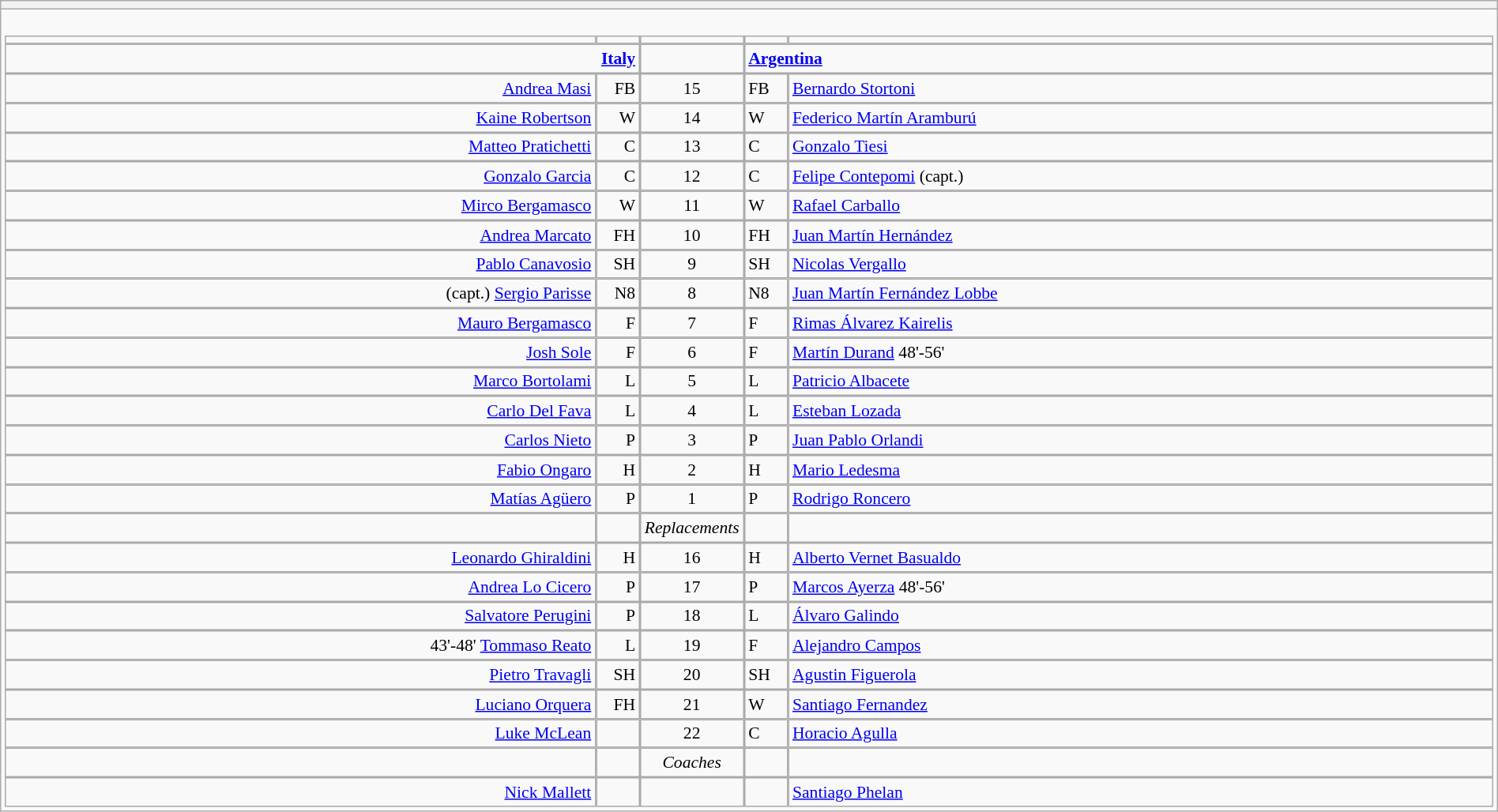<table style="width:100%" class="wikitable collapsible collapsed">
<tr>
<th></th>
</tr>
<tr>
<td><br>




<table width="100%" style="font-size: 90%; " cellspacing="0" cellpadding="0" align=center>
<tr>
<td width=41%; text-align=right></td>
<td width=3%; text-align:right></td>
<td width=4%; text-align:center></td>
<td width=3%; text-align:left></td>
<td width=49%; text-align:left></td>
</tr>
<tr>
<td colspan=2; align=right><strong><a href='#'>Italy</a></strong></td>
<td></td>
<td colspan=2;><strong><a href='#'>Argentina</a></strong></td>
</tr>
<tr>
<td align=right><a href='#'>Andrea Masi</a></td>
<td align=right>FB</td>
<td align=center>15</td>
<td>FB</td>
<td><a href='#'>Bernardo Stortoni</a></td>
</tr>
<tr>
<td align=right><a href='#'>Kaine Robertson</a></td>
<td align=right>W</td>
<td align=center>14</td>
<td>W</td>
<td><a href='#'>Federico Martín Aramburú</a> </td>
</tr>
<tr>
<td align=right><a href='#'>Matteo Pratichetti</a></td>
<td align=right>C</td>
<td align=center>13</td>
<td>C</td>
<td><a href='#'>Gonzalo Tiesi</a> </td>
</tr>
<tr>
<td align=right><a href='#'>Gonzalo Garcia</a></td>
<td align=right>C</td>
<td align=center>12</td>
<td>C</td>
<td><a href='#'>Felipe Contepomi</a> (capt.)</td>
</tr>
<tr>
<td align=right><a href='#'>Mirco Bergamasco</a></td>
<td align=right>W</td>
<td align=center>11</td>
<td>W</td>
<td><a href='#'>Rafael Carballo</a> </td>
</tr>
<tr>
<td align=right> <a href='#'>Andrea Marcato</a></td>
<td align=right>FH</td>
<td align=center>10</td>
<td>FH</td>
<td><a href='#'>Juan Martín Hernández</a></td>
</tr>
<tr>
<td align=right> <a href='#'>Pablo Canavosio</a></td>
<td align=right>SH</td>
<td align=center>9</td>
<td>SH</td>
<td><a href='#'>Nicolas Vergallo</a> </td>
</tr>
<tr>
<td align=right>(capt.) <a href='#'>Sergio Parisse</a></td>
<td align=right>N8</td>
<td align=center>8</td>
<td>N8</td>
<td><a href='#'>Juan Martín Fernández Lobbe</a></td>
</tr>
<tr>
<td align=right><a href='#'>Mauro Bergamasco</a></td>
<td align=right>F</td>
<td align=center>7</td>
<td>F</td>
<td><a href='#'>Rimas Álvarez Kairelis</a></td>
</tr>
<tr>
<td align=right><a href='#'>Josh Sole</a></td>
<td align=right>F</td>
<td align=center>6</td>
<td>F</td>
<td><a href='#'>Martín Durand</a> 48'-56'  </td>
</tr>
<tr>
<td align=right> <a href='#'>Marco Bortolami</a></td>
<td align=right>L</td>
<td align=center>5</td>
<td>L</td>
<td><a href='#'>Patricio Albacete</a></td>
</tr>
<tr>
<td align=right> <a href='#'>Carlo Del Fava</a></td>
<td align=right>L</td>
<td align=center>4</td>
<td>L</td>
<td><a href='#'>Esteban Lozada</a> </td>
</tr>
<tr>
<td align=right> <a href='#'>Carlos Nieto</a></td>
<td align=right>P</td>
<td align=center>3</td>
<td>P</td>
<td><a href='#'>Juan Pablo Orlandi</a> </td>
</tr>
<tr>
<td align=right> <a href='#'>Fabio Ongaro</a></td>
<td align=right>H</td>
<td align=center>2</td>
<td>H</td>
<td><a href='#'>Mario Ledesma</a> </td>
</tr>
<tr>
<td align=right> <a href='#'>Matías Agüero</a></td>
<td align=right>P</td>
<td align=center>1</td>
<td>P</td>
<td><a href='#'>Rodrigo Roncero</a> </td>
</tr>
<tr>
<td></td>
<td></td>
<td align=center><em>Replacements</em></td>
<td></td>
<td></td>
</tr>
<tr>
<td align=right> <a href='#'>Leonardo Ghiraldini</a></td>
<td align=right>H</td>
<td align=center>16</td>
<td>H</td>
<td><a href='#'>Alberto Vernet Basualdo</a> </td>
</tr>
<tr>
<td align=right> <a href='#'>Andrea Lo Cicero</a></td>
<td align=right>P</td>
<td align=center>17</td>
<td>P</td>
<td><a href='#'>Marcos Ayerza</a>  48'-56'  </td>
</tr>
<tr>
<td align=right> <a href='#'>Salvatore Perugini</a></td>
<td align=right>P</td>
<td align=center>18</td>
<td>L</td>
<td><a href='#'>Álvaro Galindo</a> </td>
</tr>
<tr>
<td align=right> 43'-48'   <a href='#'>Tommaso Reato</a></td>
<td align=right>L</td>
<td align=center>19</td>
<td>F</td>
<td><a href='#'>Alejandro Campos</a> </td>
</tr>
<tr>
<td align=right> <a href='#'>Pietro Travagli</a></td>
<td align=right>SH</td>
<td align=center>20</td>
<td>SH</td>
<td><a href='#'>Agustin Figuerola</a> </td>
</tr>
<tr>
<td align=right> <a href='#'>Luciano Orquera</a></td>
<td align=right>FH</td>
<td align=center>21</td>
<td>W</td>
<td><a href='#'>Santiago Fernandez</a> </td>
</tr>
<tr>
<td align=right><a href='#'>Luke McLean</a></td>
<td align=right></td>
<td align=center>22</td>
<td>C</td>
<td><a href='#'>Horacio Agulla</a> </td>
</tr>
<tr>
<td></td>
<td></td>
<td align=center><em>Coaches</em></td>
<td></td>
<td></td>
</tr>
<tr>
<td align=right> <a href='#'>Nick Mallett</a></td>
<td></td>
<td></td>
<td></td>
<td><a href='#'>Santiago Phelan</a> </td>
</tr>
</table>
</td>
</tr>
</table>
